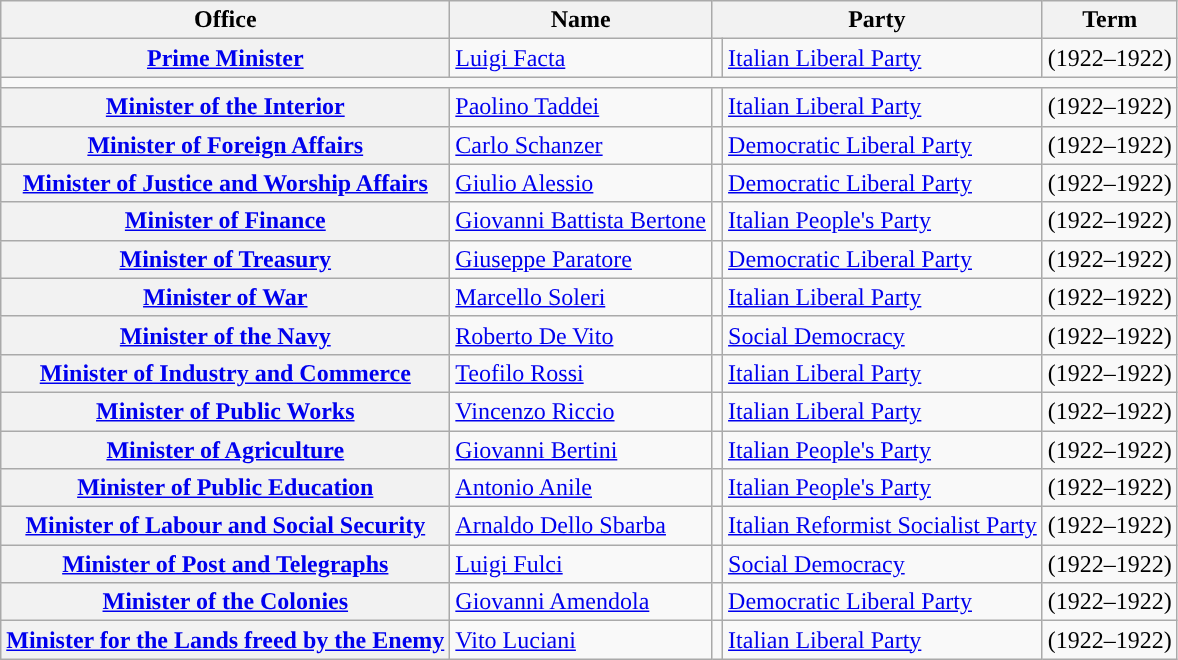<table class="wikitable" style="font-size: 100%;">
<tr>
<th>Office</th>
<th>Name</th>
<th colspan=2>Party</th>
<th>Term</th>
</tr>
<tr>
<th><a href='#'>Prime Minister</a></th>
<td><a href='#'>Luigi Facta</a></td>
<td style="color:inherit;background:"></td>
<td><a href='#'>Italian Liberal Party</a></td>
<td>(1922–1922)</td>
</tr>
<tr>
<td colspan=6></td>
</tr>
<tr>
<th><a href='#'>Minister of the Interior</a></th>
<td><a href='#'>Paolino Taddei</a></td>
<td style="color:inherit;background:"></td>
<td><a href='#'>Italian Liberal Party</a></td>
<td>(1922–1922)</td>
</tr>
<tr>
<th><a href='#'>Minister of Foreign Affairs</a></th>
<td><a href='#'>Carlo Schanzer</a></td>
<td style="color:inherit;background:"></td>
<td><a href='#'>Democratic Liberal Party</a></td>
<td>(1922–1922)</td>
</tr>
<tr>
<th><a href='#'>Minister of Justice and Worship Affairs</a></th>
<td><a href='#'>Giulio Alessio</a></td>
<td style="color:inherit;background:"></td>
<td><a href='#'>Democratic Liberal Party</a></td>
<td>(1922–1922)</td>
</tr>
<tr>
<th><a href='#'>Minister of Finance</a></th>
<td><a href='#'>Giovanni Battista Bertone</a></td>
<td style="color:inherit;background:"></td>
<td><a href='#'>Italian People's Party</a></td>
<td>(1922–1922)</td>
</tr>
<tr>
<th><a href='#'>Minister of Treasury</a></th>
<td><a href='#'>Giuseppe Paratore</a></td>
<td style="color:inherit;background:"></td>
<td><a href='#'>Democratic Liberal Party</a></td>
<td>(1922–1922)</td>
</tr>
<tr>
<th><a href='#'>Minister of War</a></th>
<td><a href='#'>Marcello Soleri</a></td>
<td style="color:inherit;background:"></td>
<td><a href='#'>Italian Liberal Party</a></td>
<td>(1922–1922)</td>
</tr>
<tr>
<th><a href='#'>Minister of the Navy</a></th>
<td><a href='#'>Roberto De Vito</a></td>
<td style="color:inherit;background:"></td>
<td><a href='#'>Social Democracy</a></td>
<td>(1922–1922)</td>
</tr>
<tr>
<th><a href='#'>Minister of Industry and Commerce</a></th>
<td><a href='#'>Teofilo Rossi</a></td>
<td style="color:inherit;background:"></td>
<td><a href='#'>Italian Liberal Party</a></td>
<td>(1922–1922)</td>
</tr>
<tr>
<th><a href='#'>Minister of Public Works</a></th>
<td><a href='#'>Vincenzo Riccio</a></td>
<td style="color:inherit;background:"></td>
<td><a href='#'>Italian Liberal Party</a></td>
<td>(1922–1922)</td>
</tr>
<tr>
<th><a href='#'>Minister of Agriculture</a></th>
<td><a href='#'>Giovanni Bertini</a></td>
<td style="color:inherit;background:"></td>
<td><a href='#'>Italian People's Party</a></td>
<td>(1922–1922)</td>
</tr>
<tr>
<th><a href='#'>Minister of Public Education</a></th>
<td><a href='#'>Antonio Anile</a></td>
<td style="color:inherit;background:"></td>
<td><a href='#'>Italian People's Party</a></td>
<td>(1922–1922)</td>
</tr>
<tr>
<th><a href='#'>Minister of Labour and Social Security</a></th>
<td><a href='#'>Arnaldo Dello Sbarba</a></td>
<td style="color:inherit;background:"></td>
<td><a href='#'>Italian Reformist Socialist Party</a></td>
<td>(1922–1922)</td>
</tr>
<tr>
<th><a href='#'>Minister of Post and Telegraphs</a></th>
<td><a href='#'>Luigi Fulci</a></td>
<td style="color:inherit;background:"></td>
<td><a href='#'>Social Democracy</a></td>
<td>(1922–1922)</td>
</tr>
<tr>
<th><a href='#'>Minister of the Colonies</a></th>
<td><a href='#'>Giovanni Amendola</a></td>
<td style="color:inherit;background:"></td>
<td><a href='#'>Democratic Liberal Party</a></td>
<td>(1922–1922)</td>
</tr>
<tr>
<th><a href='#'>Minister for the Lands freed by the Enemy</a></th>
<td><a href='#'>Vito Luciani</a></td>
<td style="color:inherit;background:"></td>
<td><a href='#'>Italian Liberal Party</a></td>
<td>(1922–1922)</td>
</tr>
</table>
